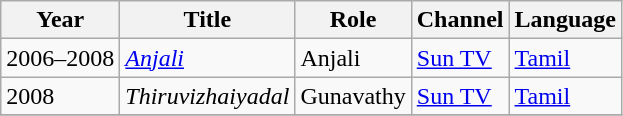<table class="wikitable">
<tr>
<th>Year</th>
<th>Title</th>
<th>Role</th>
<th>Channel</th>
<th>Language</th>
</tr>
<tr>
<td>2006–2008</td>
<td><em><a href='#'>Anjali</a></em></td>
<td>Anjali</td>
<td><a href='#'>Sun TV</a></td>
<td><a href='#'>Tamil</a></td>
</tr>
<tr>
<td>2008</td>
<td><em>Thiruvizhaiyadal</em></td>
<td>Gunavathy</td>
<td><a href='#'>Sun TV</a></td>
<td><a href='#'>Tamil</a></td>
</tr>
<tr>
</tr>
</table>
